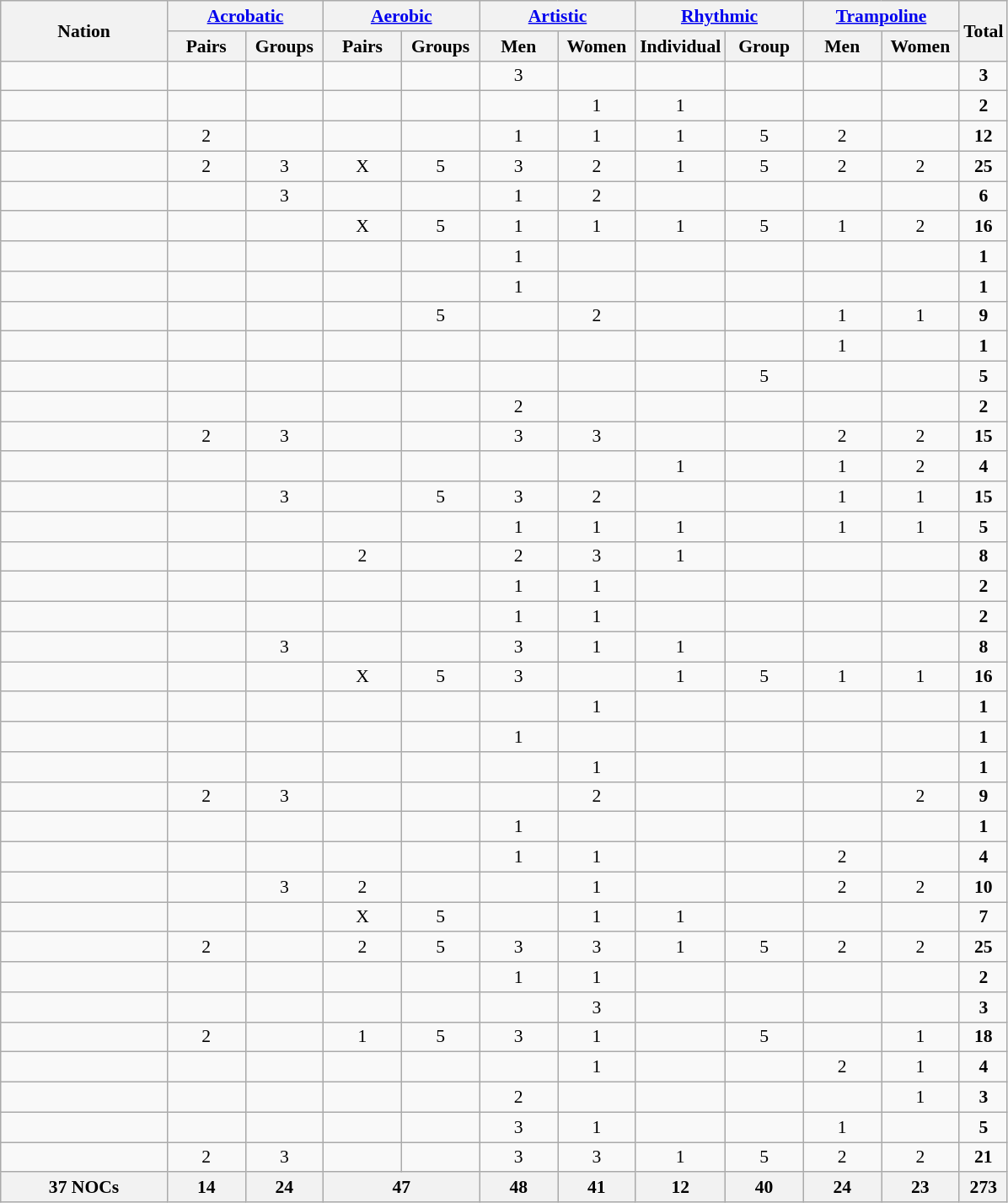<table class="wikitable"  style="text-align:center; font-size:90%;">
<tr>
<th rowspan=2 width=125>Nation</th>
<th colspan=2><a href='#'>Acrobatic</a></th>
<th colspan=2><a href='#'>Aerobic</a></th>
<th colspan=2><a href='#'>Artistic</a></th>
<th colspan=2><a href='#'>Rhythmic</a></th>
<th colspan=2><a href='#'>Trampoline</a></th>
<th rowspan=2>Total</th>
</tr>
<tr>
<th width=55>Pairs</th>
<th width=55>Groups</th>
<th width=55>Pairs</th>
<th width=55>Groups</th>
<th width=55>Men</th>
<th width=55>Women</th>
<th width=55>Individual</th>
<th width=55>Group</th>
<th width=55>Men</th>
<th width=55>Women</th>
</tr>
<tr>
<td align=left></td>
<td></td>
<td></td>
<td></td>
<td></td>
<td>3</td>
<td></td>
<td></td>
<td></td>
<td></td>
<td></td>
<td><strong>3</strong></td>
</tr>
<tr>
<td align=left></td>
<td></td>
<td></td>
<td></td>
<td></td>
<td></td>
<td>1</td>
<td>1</td>
<td></td>
<td></td>
<td></td>
<td><strong>2</strong></td>
</tr>
<tr>
<td align=left></td>
<td>2</td>
<td></td>
<td></td>
<td></td>
<td>1</td>
<td>1</td>
<td>1</td>
<td>5</td>
<td>2</td>
<td></td>
<td><strong>12</strong></td>
</tr>
<tr>
<td align=left></td>
<td>2</td>
<td>3</td>
<td>X</td>
<td>5</td>
<td>3</td>
<td>2</td>
<td>1</td>
<td>5</td>
<td>2</td>
<td>2</td>
<td><strong>25</strong></td>
</tr>
<tr>
<td align=left></td>
<td></td>
<td>3</td>
<td></td>
<td></td>
<td>1</td>
<td>2</td>
<td></td>
<td></td>
<td></td>
<td></td>
<td><strong>6</strong></td>
</tr>
<tr>
<td align=left></td>
<td></td>
<td></td>
<td>X</td>
<td>5</td>
<td>1</td>
<td>1</td>
<td>1</td>
<td>5</td>
<td>1</td>
<td>2</td>
<td><strong>16</strong></td>
</tr>
<tr>
<td align=left></td>
<td></td>
<td></td>
<td></td>
<td></td>
<td>1</td>
<td></td>
<td></td>
<td></td>
<td></td>
<td></td>
<td><strong>1</strong></td>
</tr>
<tr>
<td align=left></td>
<td></td>
<td></td>
<td></td>
<td></td>
<td>1</td>
<td></td>
<td></td>
<td></td>
<td></td>
<td></td>
<td><strong>1</strong></td>
</tr>
<tr>
<td align=left></td>
<td></td>
<td></td>
<td></td>
<td>5</td>
<td></td>
<td>2</td>
<td></td>
<td></td>
<td>1</td>
<td>1</td>
<td><strong>9</strong></td>
</tr>
<tr>
<td align=left></td>
<td></td>
<td></td>
<td></td>
<td></td>
<td></td>
<td></td>
<td></td>
<td></td>
<td>1</td>
<td></td>
<td><strong>1</strong></td>
</tr>
<tr>
<td align=left></td>
<td></td>
<td></td>
<td></td>
<td></td>
<td></td>
<td></td>
<td></td>
<td>5</td>
<td></td>
<td></td>
<td><strong>5</strong></td>
</tr>
<tr>
<td align=left></td>
<td></td>
<td></td>
<td></td>
<td></td>
<td>2</td>
<td></td>
<td></td>
<td></td>
<td></td>
<td></td>
<td><strong>2</strong></td>
</tr>
<tr>
<td align=left></td>
<td>2</td>
<td>3</td>
<td></td>
<td></td>
<td>3</td>
<td>3</td>
<td></td>
<td></td>
<td>2</td>
<td>2</td>
<td><strong>15</strong></td>
</tr>
<tr>
<td align=left></td>
<td></td>
<td></td>
<td></td>
<td></td>
<td></td>
<td></td>
<td>1</td>
<td></td>
<td>1</td>
<td>2</td>
<td><strong>4</strong></td>
</tr>
<tr>
<td align=left></td>
<td></td>
<td>3</td>
<td></td>
<td>5</td>
<td>3</td>
<td>2</td>
<td></td>
<td></td>
<td>1</td>
<td>1</td>
<td><strong>15</strong></td>
</tr>
<tr>
<td align=left></td>
<td></td>
<td></td>
<td></td>
<td></td>
<td>1</td>
<td>1</td>
<td>1</td>
<td></td>
<td>1</td>
<td>1</td>
<td><strong>5</strong></td>
</tr>
<tr>
<td align=left></td>
<td></td>
<td></td>
<td>2</td>
<td></td>
<td>2</td>
<td>3</td>
<td>1</td>
<td></td>
<td></td>
<td></td>
<td><strong>8</strong></td>
</tr>
<tr>
<td align=left></td>
<td></td>
<td></td>
<td></td>
<td></td>
<td>1</td>
<td>1</td>
<td></td>
<td></td>
<td></td>
<td></td>
<td><strong>2</strong></td>
</tr>
<tr>
<td align=left></td>
<td></td>
<td></td>
<td></td>
<td></td>
<td>1</td>
<td>1</td>
<td></td>
<td></td>
<td></td>
<td></td>
<td><strong>2</strong></td>
</tr>
<tr>
<td align=left></td>
<td></td>
<td>3</td>
<td></td>
<td></td>
<td>3</td>
<td>1</td>
<td>1</td>
<td></td>
<td></td>
<td></td>
<td><strong>8</strong></td>
</tr>
<tr>
<td align=left></td>
<td></td>
<td></td>
<td>X</td>
<td>5</td>
<td>3</td>
<td></td>
<td>1</td>
<td>5</td>
<td>1</td>
<td>1</td>
<td><strong>16</strong></td>
</tr>
<tr>
<td align=left></td>
<td></td>
<td></td>
<td></td>
<td></td>
<td></td>
<td>1</td>
<td></td>
<td></td>
<td></td>
<td></td>
<td><strong>1</strong></td>
</tr>
<tr>
<td align=left></td>
<td></td>
<td></td>
<td></td>
<td></td>
<td>1</td>
<td></td>
<td></td>
<td></td>
<td></td>
<td></td>
<td><strong>1</strong></td>
</tr>
<tr>
<td align=left></td>
<td></td>
<td></td>
<td></td>
<td></td>
<td></td>
<td>1</td>
<td></td>
<td></td>
<td></td>
<td></td>
<td><strong>1</strong></td>
</tr>
<tr>
<td align=left></td>
<td>2</td>
<td>3</td>
<td></td>
<td></td>
<td></td>
<td>2</td>
<td></td>
<td></td>
<td></td>
<td>2</td>
<td><strong>9</strong></td>
</tr>
<tr>
<td align=left></td>
<td></td>
<td></td>
<td></td>
<td></td>
<td>1</td>
<td></td>
<td></td>
<td></td>
<td></td>
<td></td>
<td><strong>1</strong></td>
</tr>
<tr>
<td align=left></td>
<td></td>
<td></td>
<td></td>
<td></td>
<td>1</td>
<td>1</td>
<td></td>
<td></td>
<td>2</td>
<td></td>
<td><strong>4</strong></td>
</tr>
<tr>
<td align=left></td>
<td></td>
<td>3</td>
<td>2</td>
<td></td>
<td></td>
<td>1</td>
<td></td>
<td></td>
<td>2</td>
<td>2</td>
<td><strong>10</strong></td>
</tr>
<tr>
<td align=left></td>
<td></td>
<td></td>
<td>X</td>
<td>5</td>
<td></td>
<td>1</td>
<td>1</td>
<td></td>
<td></td>
<td></td>
<td><strong>7</strong></td>
</tr>
<tr>
<td align=left></td>
<td>2</td>
<td></td>
<td>2</td>
<td>5</td>
<td>3</td>
<td>3</td>
<td>1</td>
<td>5</td>
<td>2</td>
<td>2</td>
<td><strong>25</strong></td>
</tr>
<tr>
<td align=left></td>
<td></td>
<td></td>
<td></td>
<td></td>
<td>1</td>
<td>1</td>
<td></td>
<td></td>
<td></td>
<td></td>
<td><strong>2</strong></td>
</tr>
<tr>
<td align=left></td>
<td></td>
<td></td>
<td></td>
<td></td>
<td></td>
<td>3</td>
<td></td>
<td></td>
<td></td>
<td></td>
<td><strong>3</strong></td>
</tr>
<tr>
<td align=left></td>
<td>2</td>
<td></td>
<td>1</td>
<td>5</td>
<td>3</td>
<td>1</td>
<td></td>
<td>5</td>
<td></td>
<td>1</td>
<td><strong>18</strong></td>
</tr>
<tr>
<td align=left></td>
<td></td>
<td></td>
<td></td>
<td></td>
<td></td>
<td>1</td>
<td></td>
<td></td>
<td>2</td>
<td>1</td>
<td><strong>4</strong></td>
</tr>
<tr>
<td align=left></td>
<td></td>
<td></td>
<td></td>
<td></td>
<td>2</td>
<td></td>
<td></td>
<td></td>
<td></td>
<td>1</td>
<td><strong>3</strong></td>
</tr>
<tr>
<td align=left></td>
<td></td>
<td></td>
<td></td>
<td></td>
<td>3</td>
<td>1</td>
<td></td>
<td></td>
<td>1</td>
<td></td>
<td><strong>5</strong></td>
</tr>
<tr>
<td align=left></td>
<td>2</td>
<td>3</td>
<td></td>
<td></td>
<td>3</td>
<td>3</td>
<td>1</td>
<td>5</td>
<td>2</td>
<td>2</td>
<td><strong>21</strong></td>
</tr>
<tr>
<th>37 NOCs</th>
<th>14</th>
<th>24</th>
<th colspan=2>47</th>
<th>48</th>
<th>41</th>
<th>12</th>
<th>40</th>
<th>24</th>
<th>23</th>
<th>273</th>
</tr>
</table>
